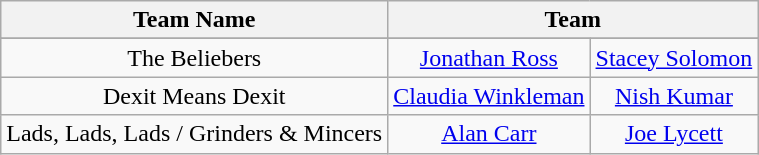<table class="wikitable" style="text-align:center">
<tr>
<th>Team Name</th>
<th colspan=2 scope="col">Team</th>
</tr>
<tr>
</tr>
<tr>
<td>The Beliebers</td>
<td><a href='#'>Jonathan Ross</a></td>
<td><a href='#'>Stacey Solomon</a></td>
</tr>
<tr>
<td>Dexit Means Dexit</td>
<td><a href='#'>Claudia Winkleman</a></td>
<td><a href='#'>Nish Kumar</a></td>
</tr>
<tr>
<td>Lads, Lads, Lads / Grinders & Mincers</td>
<td><a href='#'>Alan Carr</a></td>
<td><a href='#'>Joe Lycett</a></td>
</tr>
</table>
